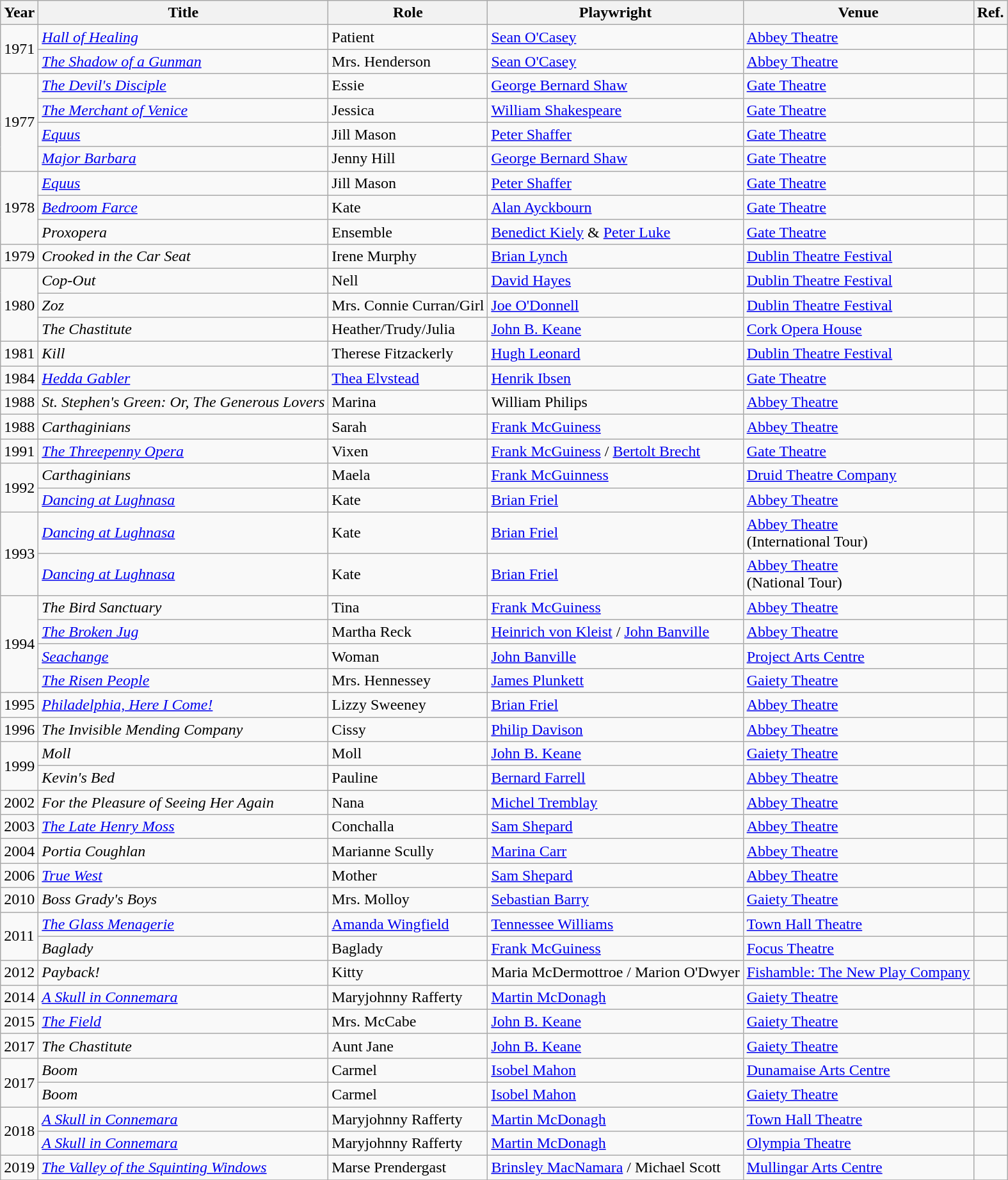<table class="wikitable sortable">
<tr>
<th>Year</th>
<th>Title</th>
<th>Role</th>
<th>Playwright</th>
<th>Venue</th>
<th class=unsortable>Ref.</th>
</tr>
<tr>
<td rowspan="2">1971</td>
<td><a href='#'><em>Hall of Healing</em></a></td>
<td>Patient</td>
<td><a href='#'>Sean O'Casey</a></td>
<td><a href='#'>Abbey Theatre</a></td>
<td></td>
</tr>
<tr>
<td><em><a href='#'>The Shadow of a Gunman</a></em></td>
<td>Mrs. Henderson</td>
<td><a href='#'>Sean O'Casey</a></td>
<td><a href='#'>Abbey Theatre</a></td>
<td></td>
</tr>
<tr>
<td rowspan="4">1977</td>
<td><em><a href='#'>The Devil's Disciple</a></em></td>
<td>Essie</td>
<td><a href='#'>George Bernard Shaw</a></td>
<td><a href='#'>Gate Theatre</a></td>
<td></td>
</tr>
<tr>
<td><a href='#'><em>The Merchant of Venice</em></a></td>
<td>Jessica</td>
<td><a href='#'>William Shakespeare</a></td>
<td><a href='#'>Gate Theatre</a></td>
<td></td>
</tr>
<tr>
<td><em><a href='#'>Equus</a></em></td>
<td>Jill Mason</td>
<td><a href='#'>Peter Shaffer</a></td>
<td><a href='#'>Gate Theatre</a></td>
<td></td>
</tr>
<tr>
<td><em><a href='#'>Major Barbara</a></em></td>
<td>Jenny Hill</td>
<td><a href='#'>George Bernard Shaw</a></td>
<td><a href='#'>Gate Theatre</a></td>
<td></td>
</tr>
<tr>
<td rowspan="3">1978</td>
<td><em><a href='#'>Equus</a></em></td>
<td>Jill Mason</td>
<td><a href='#'>Peter Shaffer</a></td>
<td><a href='#'>Gate Theatre</a></td>
<td></td>
</tr>
<tr>
<td><em><a href='#'>Bedroom Farce</a></em></td>
<td>Kate</td>
<td><a href='#'>Alan Ayckbourn</a></td>
<td><a href='#'>Gate Theatre</a></td>
<td></td>
</tr>
<tr>
<td><em>Proxopera</em></td>
<td>Ensemble</td>
<td><a href='#'>Benedict Kiely</a> & <a href='#'>Peter Luke</a></td>
<td><a href='#'>Gate Theatre</a></td>
<td></td>
</tr>
<tr>
<td>1979</td>
<td><em>Crooked in the Car Seat</em></td>
<td>Irene Murphy</td>
<td><a href='#'>Brian Lynch</a></td>
<td><a href='#'>Dublin Theatre Festival</a></td>
<td></td>
</tr>
<tr>
<td rowspan="3">1980</td>
<td><em>Cop-Out</em></td>
<td>Nell</td>
<td><a href='#'>David Hayes</a></td>
<td><a href='#'>Dublin Theatre Festival</a></td>
<td></td>
</tr>
<tr>
<td><em>Zoz</em></td>
<td>Mrs. Connie Curran/Girl</td>
<td><a href='#'>Joe O'Donnell</a></td>
<td><a href='#'>Dublin Theatre Festival</a></td>
<td></td>
</tr>
<tr>
<td><em>The Chastitute</em></td>
<td>Heather/Trudy/Julia</td>
<td><a href='#'>John B. Keane</a></td>
<td><a href='#'>Cork Opera House</a></td>
<td></td>
</tr>
<tr>
<td>1981</td>
<td><em>Kill</em></td>
<td>Therese Fitzackerly</td>
<td><a href='#'>Hugh Leonard</a></td>
<td><a href='#'>Dublin Theatre Festival</a></td>
<td></td>
</tr>
<tr>
<td>1984</td>
<td><em><a href='#'>Hedda Gabler</a></em></td>
<td><a href='#'>Thea Elvstead</a></td>
<td><a href='#'>Henrik Ibsen</a></td>
<td><a href='#'>Gate Theatre</a></td>
<td></td>
</tr>
<tr>
<td>1988</td>
<td><em>St. Stephen's Green: Or, The Generous Lovers</em></td>
<td>Marina</td>
<td>William Philips</td>
<td><a href='#'>Abbey Theatre</a></td>
<td></td>
</tr>
<tr>
<td>1988</td>
<td><em>Carthaginians</em></td>
<td>Sarah</td>
<td><a href='#'>Frank McGuiness</a></td>
<td><a href='#'>Abbey Theatre</a></td>
<td></td>
</tr>
<tr>
<td>1991</td>
<td><em><a href='#'>The Threepenny Opera</a></em></td>
<td>Vixen</td>
<td><a href='#'>Frank McGuiness</a> / <a href='#'>Bertolt Brecht</a></td>
<td><a href='#'>Gate Theatre</a></td>
<td></td>
</tr>
<tr>
<td rowspan="2">1992</td>
<td><em>Carthaginians</em></td>
<td>Maela</td>
<td><a href='#'>Frank McGuinness</a></td>
<td><a href='#'>Druid Theatre Company</a></td>
<td></td>
</tr>
<tr>
<td><em><a href='#'>Dancing at Lughnasa</a></em></td>
<td>Kate</td>
<td><a href='#'>Brian Friel</a></td>
<td><a href='#'>Abbey Theatre</a></td>
<td></td>
</tr>
<tr>
<td rowspan="2">1993</td>
<td><em><a href='#'>Dancing at Lughnasa</a></em></td>
<td>Kate</td>
<td><a href='#'>Brian Friel</a></td>
<td><a href='#'>Abbey Theatre</a> <br> (International Tour)</td>
<td></td>
</tr>
<tr>
<td><em><a href='#'>Dancing at Lughnasa</a></em></td>
<td>Kate</td>
<td><a href='#'>Brian Friel</a></td>
<td><a href='#'>Abbey Theatre</a> <br> (National Tour)</td>
<td></td>
</tr>
<tr>
<td rowspan="4">1994</td>
<td><em>The Bird Sanctuary</em></td>
<td>Tina</td>
<td><a href='#'>Frank McGuiness</a></td>
<td><a href='#'>Abbey Theatre</a></td>
<td></td>
</tr>
<tr>
<td><em><a href='#'>The Broken Jug</a></em></td>
<td>Martha Reck</td>
<td><a href='#'>Heinrich von Kleist</a> / <a href='#'>John Banville</a></td>
<td><a href='#'>Abbey Theatre</a></td>
<td></td>
</tr>
<tr>
<td><em><a href='#'>Seachange</a></em></td>
<td>Woman</td>
<td><a href='#'>John Banville</a></td>
<td><a href='#'>Project Arts Centre</a></td>
<td></td>
</tr>
<tr>
<td><em><a href='#'>The Risen People</a></em></td>
<td>Mrs. Hennessey</td>
<td><a href='#'>James Plunkett</a></td>
<td><a href='#'>Gaiety Theatre</a></td>
<td></td>
</tr>
<tr>
<td>1995</td>
<td><em><a href='#'>Philadelphia, Here I Come!</a></em></td>
<td>Lizzy Sweeney</td>
<td><a href='#'>Brian Friel</a></td>
<td><a href='#'>Abbey Theatre</a></td>
<td></td>
</tr>
<tr>
<td>1996</td>
<td><em>The Invisible Mending Company</em></td>
<td>Cissy</td>
<td><a href='#'>Philip Davison</a></td>
<td><a href='#'>Abbey Theatre</a></td>
<td></td>
</tr>
<tr>
<td rowspan="2">1999</td>
<td><em>Moll</em></td>
<td>Moll</td>
<td><a href='#'>John B. Keane</a></td>
<td><a href='#'>Gaiety Theatre</a></td>
<td></td>
</tr>
<tr>
<td><em>Kevin's Bed</em></td>
<td>Pauline</td>
<td><a href='#'>Bernard Farrell</a></td>
<td><a href='#'>Abbey Theatre</a></td>
<td></td>
</tr>
<tr>
<td>2002</td>
<td><em>For the Pleasure of Seeing Her Again</em></td>
<td>Nana</td>
<td><a href='#'>Michel Tremblay</a></td>
<td><a href='#'>Abbey Theatre</a></td>
<td></td>
</tr>
<tr>
<td>2003</td>
<td><em><a href='#'>The Late Henry Moss</a></em></td>
<td>Conchalla</td>
<td><a href='#'>Sam Shepard</a></td>
<td><a href='#'>Abbey Theatre</a></td>
<td></td>
</tr>
<tr>
<td>2004</td>
<td><em>Portia Coughlan</em></td>
<td>Marianne Scully</td>
<td><a href='#'>Marina Carr</a></td>
<td><a href='#'>Abbey Theatre</a></td>
<td></td>
</tr>
<tr>
<td>2006</td>
<td><em><a href='#'>True West</a></em></td>
<td>Mother</td>
<td><a href='#'>Sam Shepard</a></td>
<td><a href='#'>Abbey Theatre</a></td>
<td></td>
</tr>
<tr>
<td>2010</td>
<td><em>Boss Grady's Boys</em></td>
<td>Mrs. Molloy</td>
<td><a href='#'>Sebastian Barry</a></td>
<td><a href='#'>Gaiety Theatre</a></td>
<td></td>
</tr>
<tr>
<td rowspan="2">2011</td>
<td><em><a href='#'>The Glass Menagerie</a></em></td>
<td><a href='#'>Amanda Wingfield</a></td>
<td><a href='#'>Tennessee Williams</a></td>
<td><a href='#'>Town Hall Theatre</a></td>
<td></td>
</tr>
<tr>
<td><em>Baglady</em></td>
<td>Baglady</td>
<td><a href='#'>Frank McGuiness</a></td>
<td><a href='#'>Focus Theatre</a></td>
<td></td>
</tr>
<tr>
<td>2012</td>
<td><em>Payback!</em></td>
<td>Kitty</td>
<td>Maria McDermottroe / Marion O'Dwyer</td>
<td><a href='#'>Fishamble: The New Play Company</a></td>
<td></td>
</tr>
<tr>
<td>2014</td>
<td><em><a href='#'>A Skull in Connemara</a></em></td>
<td>Maryjohnny Rafferty</td>
<td><a href='#'>Martin McDonagh</a></td>
<td><a href='#'>Gaiety Theatre</a></td>
<td></td>
</tr>
<tr>
<td>2015</td>
<td><em><a href='#'>The Field</a></em></td>
<td>Mrs. McCabe</td>
<td><a href='#'>John B. Keane</a></td>
<td><a href='#'>Gaiety Theatre</a></td>
<td></td>
</tr>
<tr>
<td>2017</td>
<td><em>The Chastitute</em></td>
<td>Aunt Jane</td>
<td><a href='#'>John B. Keane</a></td>
<td><a href='#'>Gaiety Theatre</a></td>
<td></td>
</tr>
<tr>
<td rowspan="2">2017</td>
<td><em>Boom</em></td>
<td>Carmel</td>
<td><a href='#'>Isobel Mahon</a></td>
<td><a href='#'>Dunamaise Arts Centre</a></td>
<td></td>
</tr>
<tr>
<td><em>Boom</em></td>
<td>Carmel</td>
<td><a href='#'>Isobel Mahon</a></td>
<td><a href='#'>Gaiety Theatre</a></td>
<td></td>
</tr>
<tr>
<td rowspan="2">2018</td>
<td><em><a href='#'>A Skull in Connemara</a></em></td>
<td>Maryjohnny Rafferty</td>
<td><a href='#'>Martin McDonagh</a></td>
<td><a href='#'>Town Hall Theatre</a></td>
<td></td>
</tr>
<tr>
<td><em><a href='#'>A Skull in Connemara</a></em></td>
<td>Maryjohnny Rafferty</td>
<td><a href='#'>Martin McDonagh</a></td>
<td><a href='#'>Olympia Theatre</a></td>
<td></td>
</tr>
<tr>
<td>2019</td>
<td><em><a href='#'>The Valley of the Squinting Windows</a></em></td>
<td>Marse Prendergast</td>
<td><a href='#'>Brinsley MacNamara</a> / Michael Scott</td>
<td><a href='#'>Mullingar Arts Centre</a></td>
<td></td>
</tr>
<tr>
</tr>
</table>
